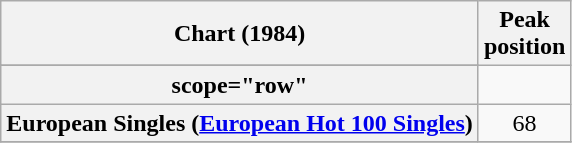<table class="wikitable sortable plainrowheaders" style="text-align:center">
<tr>
<th scope="col">Chart (1984)</th>
<th scope="col">Peak<br>position</th>
</tr>
<tr>
</tr>
<tr>
<th>scope="row"</th>
</tr>
<tr>
<th scope="row">European Singles (<a href='#'>European Hot 100 Singles</a>)</th>
<td>68</td>
</tr>
<tr>
</tr>
</table>
